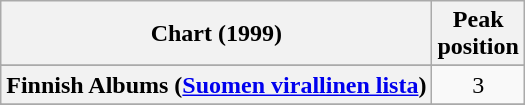<table class="wikitable sortable plainrowheaders" style="text-align:center">
<tr>
<th scope="col">Chart (1999)</th>
<th scope="col">Peak<br>position</th>
</tr>
<tr>
</tr>
<tr>
</tr>
<tr>
</tr>
<tr>
</tr>
<tr>
<th scope="row">Finnish Albums (<a href='#'>Suomen virallinen lista</a>)</th>
<td>3</td>
</tr>
<tr>
</tr>
<tr>
</tr>
<tr>
</tr>
<tr>
</tr>
<tr>
</tr>
<tr>
</tr>
<tr>
</tr>
</table>
